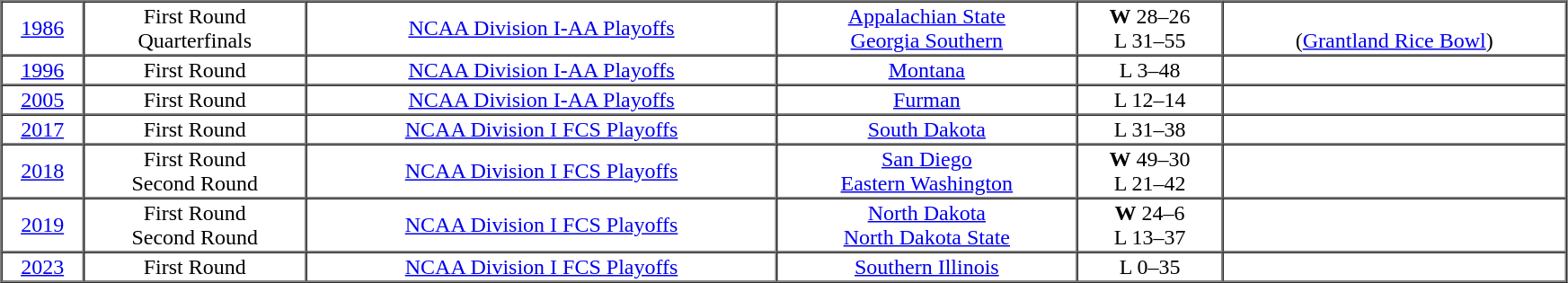<table cellpadding="1" border="1" cellspacing="0" width="92%">
<tr align="center">
<td><a href='#'>1986</a></td>
<td>First Round<br>Quarterfinals</td>
<td><a href='#'>NCAA Division I-AA Playoffs</a></td>
<td><a href='#'>Appalachian State</a><br><a href='#'>Georgia Southern</a></td>
<td><strong>W</strong> 28–26<br>L 31–55</td>
<td><br>(<a href='#'>Grantland Rice Bowl</a>)</td>
</tr>
<tr align="center">
<td><a href='#'>1996</a></td>
<td>First Round</td>
<td><a href='#'>NCAA Division I-AA Playoffs</a></td>
<td><a href='#'>Montana</a></td>
<td>L 3–48</td>
<td></td>
</tr>
<tr align="center">
<td><a href='#'>2005</a></td>
<td>First Round</td>
<td><a href='#'>NCAA Division I-AA Playoffs</a></td>
<td><a href='#'>Furman</a></td>
<td>L 12–14</td>
<td></td>
</tr>
<tr align="center">
<td><a href='#'>2017</a></td>
<td>First Round</td>
<td><a href='#'>NCAA Division I FCS Playoffs</a></td>
<td><a href='#'>South Dakota</a></td>
<td>L 31–38</td>
<td></td>
</tr>
<tr align="center">
<td><a href='#'>2018</a></td>
<td>First Round<br>Second Round</td>
<td><a href='#'>NCAA Division I FCS Playoffs</a></td>
<td><a href='#'>San Diego</a><br><a href='#'>Eastern Washington</a></td>
<td><strong>W</strong> 49–30<br>L 21–42</td>
<td></td>
</tr>
<tr align="center">
<td><a href='#'>2019</a></td>
<td>First Round<br>Second Round</td>
<td><a href='#'>NCAA Division I FCS Playoffs</a></td>
<td><a href='#'>North Dakota</a><br><a href='#'>North Dakota State</a></td>
<td><strong>W</strong> 24–6<br>L 13–37</td>
<td></td>
</tr>
<tr align="center">
<td><a href='#'>2023</a></td>
<td>First Round</td>
<td><a href='#'>NCAA Division I FCS Playoffs</a></td>
<td><a href='#'>Southern Illinois</a></td>
<td>L 0–35</td>
<td></td>
</tr>
</table>
